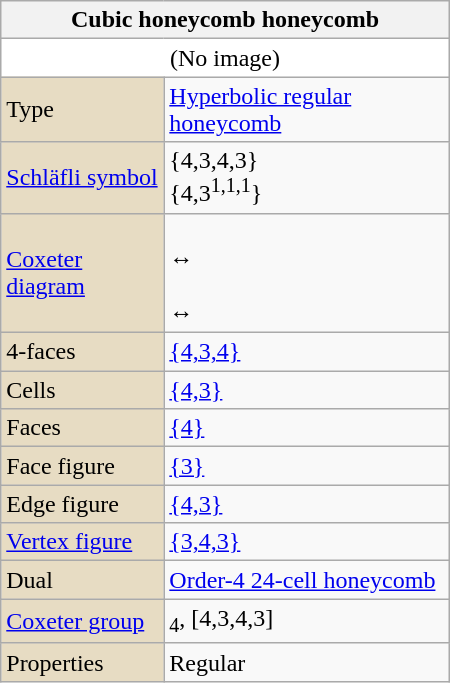<table class="wikitable" align="right" style="margin-left:10px" width="300">
<tr>
<th bgcolor=#e7dcc3 colspan=2>Cubic honeycomb honeycomb</th>
</tr>
<tr>
<td bgcolor=#ffffff align=center colspan=2>(No image)</td>
</tr>
<tr>
<td bgcolor=#e7dcc3>Type</td>
<td><a href='#'>Hyperbolic regular honeycomb</a></td>
</tr>
<tr>
<td bgcolor=#e7dcc3><a href='#'>Schläfli symbol</a></td>
<td>{4,3,4,3}<br>{4,3<sup>1,1,1</sup>}</td>
</tr>
<tr>
<td bgcolor=#e7dcc3><a href='#'>Coxeter diagram</a></td>
<td><br> ↔ <br> <br> ↔ </td>
</tr>
<tr>
<td bgcolor=#e7dcc3>4-faces</td>
<td> <a href='#'>{4,3,4}</a></td>
</tr>
<tr>
<td bgcolor=#e7dcc3>Cells</td>
<td> <a href='#'>{4,3}</a></td>
</tr>
<tr>
<td bgcolor=#e7dcc3>Faces</td>
<td> <a href='#'>{4}</a></td>
</tr>
<tr>
<td bgcolor=#e7dcc3>Face figure</td>
<td> <a href='#'>{3}</a></td>
</tr>
<tr>
<td bgcolor=#e7dcc3>Edge figure</td>
<td> <a href='#'>{4,3}</a></td>
</tr>
<tr>
<td bgcolor=#e7dcc3><a href='#'>Vertex figure</a></td>
<td> <a href='#'>{3,4,3}</a></td>
</tr>
<tr>
<td bgcolor=#e7dcc3>Dual</td>
<td><a href='#'>Order-4 24-cell honeycomb</a></td>
</tr>
<tr>
<td bgcolor=#e7dcc3><a href='#'>Coxeter group</a></td>
<td><sub>4</sub>, [4,3,4,3]</td>
</tr>
<tr>
<td bgcolor=#e7dcc3>Properties</td>
<td>Regular</td>
</tr>
</table>
